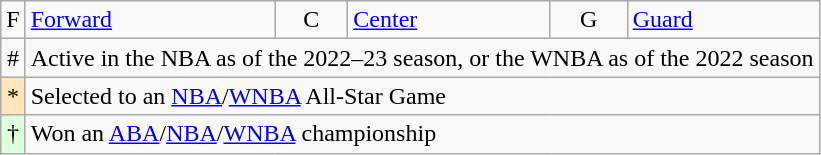<table class="wikitable">
<tr>
<td align="center">F</td>
<td><a href='#'>Forward</a></td>
<td align="center">C</td>
<td><a href='#'>Center</a></td>
<td align="center">G</td>
<td><a href='#'>Guard</a></td>
</tr>
<tr>
<td align="center">#</td>
<td colspan="5">Active in the NBA as of the 2022–23 season, or the WNBA as of the 2022 season</td>
</tr>
<tr>
<td style="background-color:#FFE6BD" align="center">*</td>
<td colspan="5">Selected to an <a href='#'>NBA</a>/<a href='#'>WNBA</a> All-Star Game</td>
</tr>
<tr>
<td style="background-color:#DDFFDD" align="center">†</td>
<td colspan="5">Won an <a href='#'>ABA</a>/<a href='#'>NBA</a>/<a href='#'>WNBA</a> championship</td>
</tr>
</table>
